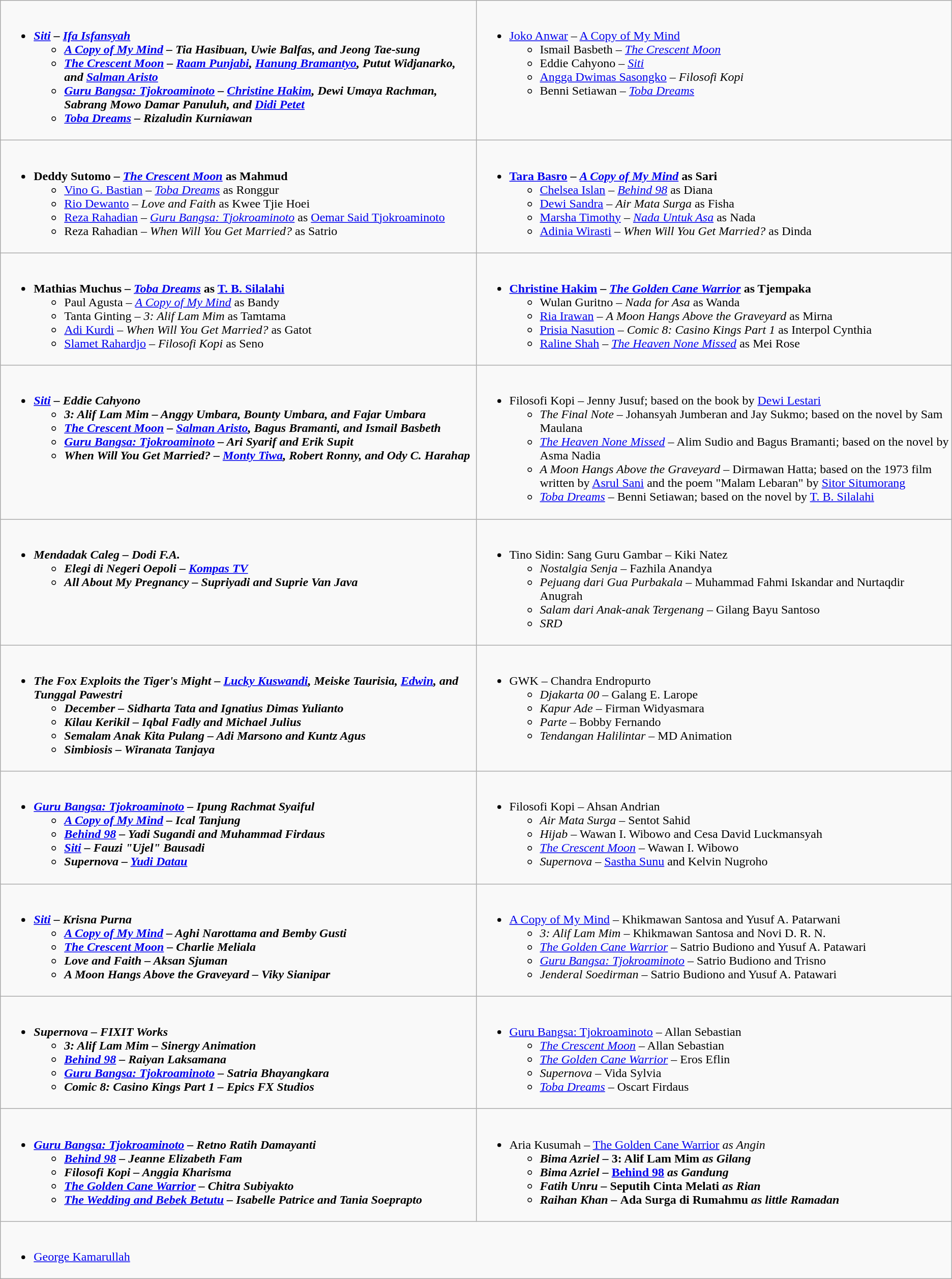<table class="wikitable" role="presentation">
<tr>
<td style="vertical-align:top; width:50%;"><br><ul><li><strong><em><a href='#'>Siti</a><em> – <a href='#'>Ifa Isfansyah</a><strong><ul><li></em><a href='#'>A Copy of My Mind</a><em> – Tia Hasibuan, Uwie Balfas, and Jeong Tae-sung</li><li></em><a href='#'>The Crescent Moon</a><em> – <a href='#'>Raam Punjabi</a>, <a href='#'>Hanung Bramantyo</a>, Putut Widjanarko, and <a href='#'>Salman Aristo</a></li><li></em><a href='#'>Guru Bangsa: Tjokroaminoto</a><em> – <a href='#'>Christine Hakim</a>, Dewi Umaya Rachman, Sabrang Mowo Damar Panuluh, and <a href='#'>Didi Petet</a></li><li></em><a href='#'>Toba Dreams</a><em> – Rizaludin Kurniawan</li></ul></li></ul></td>
<td style="vertical-align:top; width:50%;"><br><ul><li></strong><a href='#'>Joko Anwar</a> – </em><a href='#'>A Copy of My Mind</a></em></strong><ul><li>Ismail Basbeth – <em><a href='#'>The Crescent Moon</a></em></li><li>Eddie Cahyono – <em><a href='#'>Siti</a></em></li><li><a href='#'>Angga Dwimas Sasongko</a> – <em>Filosofi Kopi</em></li><li>Benni Setiawan – <em><a href='#'>Toba Dreams</a></em></li></ul></li></ul></td>
</tr>
<tr>
<td style="vertical-align:top; width:50%;"><br><ul><li><strong>Deddy Sutomo – <em><a href='#'>The Crescent Moon</a></em> as Mahmud</strong><ul><li><a href='#'>Vino G. Bastian</a> – <em><a href='#'>Toba Dreams</a></em> as Ronggur</li><li><a href='#'>Rio Dewanto</a> – <em>Love and Faith</em> as Kwee Tjie Hoei</li><li><a href='#'>Reza Rahadian</a> – <em><a href='#'>Guru Bangsa: Tjokroaminoto</a></em> as <a href='#'>Oemar Said Tjokroaminoto</a></li><li>Reza Rahadian – <em>When Will You Get Married?</em> as Satrio</li></ul></li></ul></td>
<td style="vertical-align:top; width:50%;"><br><ul><li><strong><a href='#'>Tara Basro</a> – <em><a href='#'>A Copy of My Mind</a></em> as Sari</strong><ul><li><a href='#'>Chelsea Islan</a> – <em><a href='#'>Behind 98</a></em> as Diana</li><li><a href='#'>Dewi Sandra</a> – <em>Air Mata Surga</em> as Fisha</li><li><a href='#'>Marsha Timothy</a> – <em><a href='#'>Nada Untuk Asa</a></em> as Nada</li><li><a href='#'>Adinia Wirasti</a> – <em>When Will You Get Married?</em> as Dinda</li></ul></li></ul></td>
</tr>
<tr>
<td style="vertical-align:top; width:50%;"><br><ul><li><strong>Mathias Muchus – <em><a href='#'>Toba Dreams</a></em> as <a href='#'>T. B. Silalahi</a></strong><ul><li>Paul Agusta – <em><a href='#'>A Copy of My Mind</a></em> as Bandy</li><li>Tanta Ginting – <em>3: Alif Lam Mim</em> as Tamtama</li><li><a href='#'>Adi Kurdi</a> – <em>When Will You Get Married?</em> as Gatot</li><li><a href='#'>Slamet Rahardjo</a> – <em>Filosofi Kopi</em> as Seno</li></ul></li></ul></td>
<td style="vertical-align:top; width:50%;"><br><ul><li><strong><a href='#'>Christine Hakim</a> – <em><a href='#'>The Golden Cane Warrior</a></em> as Tjempaka</strong><ul><li>Wulan Guritno – <em>Nada for Asa</em> as Wanda</li><li><a href='#'>Ria Irawan</a> – <em>A Moon Hangs Above the Graveyard</em> as Mirna</li><li><a href='#'>Prisia Nasution</a> – <em>Comic 8: Casino Kings Part 1</em> as Interpol Cynthia</li><li><a href='#'>Raline Shah</a> – <em><a href='#'>The Heaven None Missed</a></em> as Mei Rose</li></ul></li></ul></td>
</tr>
<tr>
<td style="vertical-align:top; width:50%;"><br><ul><li><strong><em><a href='#'>Siti</a><em> – Eddie Cahyono<strong><ul><li></em>3: Alif Lam Mim<em> – Anggy Umbara, Bounty Umbara, and Fajar Umbara</li><li></em><a href='#'>The Crescent Moon</a><em> – <a href='#'>Salman Aristo</a>, Bagus Bramanti, and Ismail Basbeth</li><li></em><a href='#'>Guru Bangsa: Tjokroaminoto</a><em> – Ari Syarif and Erik Supit</li><li></em>When Will You Get Married?<em> – <a href='#'>Monty Tiwa</a>, Robert Ronny, and Ody C. Harahap</li></ul></li></ul></td>
<td style="vertical-align:top; width:50%;"><br><ul><li></em></strong>Filosofi Kopi</em> – Jenny Jusuf; based on the book by <a href='#'>Dewi Lestari</a></strong><ul><li><em>The Final Note</em> – Johansyah Jumberan and Jay Sukmo; based on the novel by Sam Maulana</li><li><em><a href='#'>The Heaven None Missed</a></em> – Alim Sudio and Bagus Bramanti; based on the novel by Asma Nadia</li><li><em>A Moon Hangs Above the Graveyard</em> – Dirmawan Hatta; based on the 1973 film written by <a href='#'>Asrul Sani</a> and the poem "Malam Lebaran" by <a href='#'>Sitor Situmorang</a></li><li><em><a href='#'>Toba Dreams</a></em> – Benni Setiawan; based on the novel by <a href='#'>T. B. Silalahi</a></li></ul></li></ul></td>
</tr>
<tr>
<td style="vertical-align:top; width:50%;"><br><ul><li><strong><em>Mendadak Caleg<em> – Dodi F.A.<strong><ul><li></em>Elegi di Negeri Oepoli<em> – <a href='#'>Kompas TV</a></li><li></em>All About My Pregnancy<em> – Supriyadi and Suprie Van Java</li></ul></li></ul></td>
<td style="vertical-align:top; width:50%;"><br><ul><li></em></strong>Tino Sidin: Sang Guru Gambar</em> – Kiki Natez</strong><ul><li><em>Nostalgia Senja</em> – Fazhila Anandya</li><li><em>Pejuang dari Gua Purbakala</em> – Muhammad Fahmi Iskandar and Nurtaqdir Anugrah</li><li><em>Salam dari Anak-anak Tergenang</em> – Gilang Bayu Santoso</li><li><em>SRD</em></li></ul></li></ul></td>
</tr>
<tr>
<td style="vertical-align:top; width:50%;"><br><ul><li><strong><em>The Fox Exploits the Tiger's Might<em> – <a href='#'>Lucky Kuswandi</a>, Meiske Taurisia, <a href='#'>Edwin</a>, and Tunggal Pawestri<strong><ul><li></em>December<em> – Sidharta Tata and Ignatius Dimas Yulianto</li><li></em>Kilau Kerikil<em> – Iqbal Fadly and Michael Julius</li><li></em>Semalam Anak Kita Pulang<em> – Adi Marsono and Kuntz Agus</li><li></em>Simbiosis<em> – Wiranata Tanjaya</li></ul></li></ul></td>
<td style="vertical-align:top; width:50%;"><br><ul><li></em></strong>GWK</em> – Chandra Endropurto</strong><ul><li><em>Djakarta 00</em> – Galang E. Larope</li><li><em>Kapur Ade</em> – Firman Widyasmara</li><li><em>Parte</em> – Bobby Fernando</li><li><em>Tendangan Halilintar</em> – MD Animation</li></ul></li></ul></td>
</tr>
<tr>
<td style="vertical-align:top; width:50%;"><br><ul><li><strong><em><a href='#'>Guru Bangsa: Tjokroaminoto</a><em> – Ipung Rachmat Syaiful<strong><ul><li></em><a href='#'>A Copy of My Mind</a><em> – Ical Tanjung</li><li></em><a href='#'>Behind 98</a><em> – Yadi Sugandi and Muhammad Firdaus</li><li></em><a href='#'>Siti</a><em> – Fauzi "Ujel" Bausadi</li><li></em>Supernova<em> – <a href='#'>Yudi Datau</a></li></ul></li></ul></td>
<td style="vertical-align:top; width:50%;"><br><ul><li></em></strong>Filosofi Kopi</em> – Ahsan Andrian</strong><ul><li><em>Air Mata Surga</em> – Sentot Sahid</li><li><em>Hijab</em> – Wawan I. Wibowo and Cesa David Luckmansyah</li><li><em><a href='#'>The Crescent Moon</a></em> – Wawan I. Wibowo</li><li><em>Supernova</em> – <a href='#'>Sastha Sunu</a> and Kelvin Nugroho</li></ul></li></ul></td>
</tr>
<tr>
<td style="vertical-align:top; width:50%;"><br><ul><li><strong><em><a href='#'>Siti</a><em> – Krisna Purna<strong><ul><li></em><a href='#'>A Copy of My Mind</a><em> – Aghi Narottama and Bemby Gusti</li><li></em><a href='#'>The Crescent Moon</a><em> – Charlie Meliala</li><li></em>Love and Faith<em> – Aksan Sjuman</li><li></em>A Moon Hangs Above the Graveyard<em> – Viky Sianipar</li></ul></li></ul></td>
<td style="vertical-align:top; width:50%;"><br><ul><li></em></strong><a href='#'>A Copy of My Mind</a></em> – Khikmawan Santosa and Yusuf A. Patarwani</strong><ul><li><em>3: Alif Lam Mim</em> – Khikmawan Santosa and Novi D. R. N.</li><li><em><a href='#'>The Golden Cane Warrior</a></em> – Satrio Budiono and Yusuf A. Patawari</li><li><em><a href='#'>Guru Bangsa: Tjokroaminoto</a></em> – Satrio Budiono and Trisno</li><li><em>Jenderal Soedirman</em> – Satrio Budiono and Yusuf A. Patawari</li></ul></li></ul></td>
</tr>
<tr>
<td style="vertical-align:top; width:50%;"><br><ul><li><strong><em>Supernova<em> – FIXIT Works<strong><ul><li></em>3: Alif Lam Mim<em> – Sinergy Animation</li><li></em><a href='#'>Behind 98</a><em> – Raiyan Laksamana</li><li></em><a href='#'>Guru Bangsa: Tjokroaminoto</a><em> – Satria Bhayangkara</li><li></em>Comic 8: Casino Kings Part 1<em> – Epics FX Studios</li></ul></li></ul></td>
<td style="vertical-align:top; width:50%;"><br><ul><li></em></strong><a href='#'>Guru Bangsa: Tjokroaminoto</a></em> – Allan Sebastian</strong><ul><li><em><a href='#'>The Crescent Moon</a></em> – Allan Sebastian</li><li><em><a href='#'>The Golden Cane Warrior</a></em> – Eros Eflin</li><li><em>Supernova</em> – Vida Sylvia</li><li><em><a href='#'>Toba Dreams</a></em> – Oscart Firdaus</li></ul></li></ul></td>
</tr>
<tr>
<td style="vertical-align:top; width:50%;"><br><ul><li><strong><em><a href='#'>Guru Bangsa: Tjokroaminoto</a><em> – Retno Ratih Damayanti<strong><ul><li></em><a href='#'>Behind 98</a><em> – Jeanne Elizabeth Fam</li><li></em>Filosofi Kopi<em> – Anggia Kharisma</li><li></em><a href='#'>The Golden Cane Warrior</a><em> – Chitra Subiyakto</li><li></em><a href='#'>The Wedding and Bebek Betutu</a><em> – Isabelle Patrice and Tania Soeprapto</li></ul></li></ul></td>
<td style="vertical-align:top; width:50%;"><br><ul><li></strong>Aria Kusumah – </em><a href='#'>The Golden Cane Warrior</a><em> as Angin<strong><ul><li>Bima Azriel – </em>3: Alif Lam Mim<em> as Gilang</li><li>Bima Azriel – </em><a href='#'>Behind 98</a><em> as Gandung</li><li>Fatih Unru – </em>Seputih Cinta Melati<em> as Rian</li><li>Raihan Khan – </em>Ada Surga di Rumahmu<em> as little Ramadan</li></ul></li></ul></td>
</tr>
<tr>
<td style="vertical-align:top; width:50%;"colspan="2"><br><ul><li></strong><a href='#'>George Kamarullah</a><strong></li></ul></td>
</tr>
</table>
